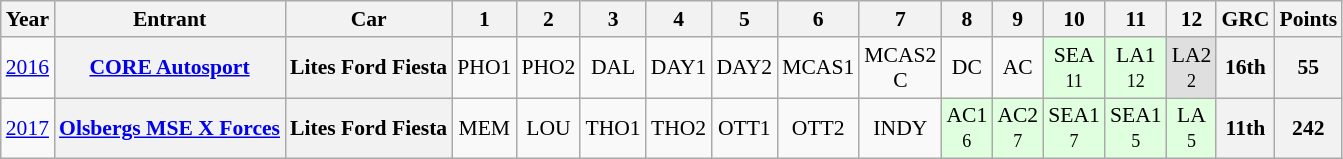<table class="wikitable" border="1" style="text-align:center; font-size:90%;">
<tr>
<th>Year</th>
<th>Entrant</th>
<th>Car</th>
<th>1</th>
<th>2</th>
<th>3</th>
<th>4</th>
<th>5</th>
<th>6</th>
<th>7</th>
<th>8</th>
<th>9</th>
<th>10</th>
<th>11</th>
<th>12</th>
<th>GRC</th>
<th>Points</th>
</tr>
<tr>
<td><a href='#'>2016</a></td>
<th><a href='#'>CORE Autosport</a></th>
<th>Lites Ford Fiesta</th>
<td>PHO1<br><small></small></td>
<td>PHO2<br><small></small></td>
<td>DAL<br><small></small></td>
<td>DAY1<br><small></small></td>
<td>DAY2<br><small></small></td>
<td>MCAS1<br><small></small></td>
<td>MCAS2<br>C</td>
<td>DC<br><small></small></td>
<td>AC<br><small></small></td>
<td style="background:#DFFFDF;">SEA<br><small>11</small></td>
<td style="background:#DFFFDF;">LA1<br><small>12</small></td>
<td style="background:#DFDFDF;">LA2<br><small>2</small></td>
<th>16th</th>
<th>55</th>
</tr>
<tr>
<td><a href='#'>2017</a></td>
<th><a href='#'>Olsbergs MSE X Forces</a></th>
<th>Lites Ford Fiesta</th>
<td>MEM</td>
<td>LOU</td>
<td>THO1</td>
<td>THO2</td>
<td>OTT1</td>
<td>OTT2</td>
<td>INDY</td>
<td style="background:#DFFFDF;">AC1<br><small>6</small></td>
<td style="background:#DFFFDF;">AC2<br><small>7</small></td>
<td style="background:#DFFFDF;">SEA1<br><small>7</small></td>
<td style="background:#DFFFDF;">SEA1<br><small>5</small></td>
<td style="background:#DFFFDF;">LA<br><small>5</small></td>
<th>11th</th>
<th>242</th>
</tr>
</table>
